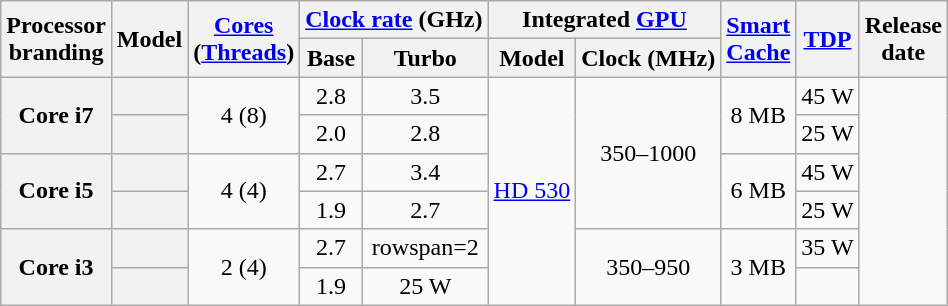<table class="wikitable sortable nowrap" style="text-align: center;">
<tr>
<th class="unsortable" rowspan="2">Processor<br>branding</th>
<th rowspan="2">Model</th>
<th class="unsortable" rowspan="2"><a href='#'>Cores</a><br>(<a href='#'>Threads</a>)</th>
<th colspan="2"><a href='#'>Clock rate</a> (GHz)</th>
<th colspan="2">Integrated <a href='#'>GPU</a></th>
<th class="unsortable" rowspan="2"><a href='#'>Smart<br>Cache</a></th>
<th rowspan="2"><a href='#'>TDP</a></th>
<th rowspan="2">Release<br>date</th>
</tr>
<tr>
<th class="unsortable">Base</th>
<th class="unsortable">Turbo</th>
<th class="unsortable">Model</th>
<th class="unsortable">Clock (MHz)</th>
</tr>
<tr>
<th rowspan=2>Core i7</th>
<th style="text-align:left;" data-sort-value="sku6"></th>
<td rowspan=2>4 (8)</td>
<td>2.8</td>
<td>3.5</td>
<td rowspan=6><a href='#'>HD 530</a></td>
<td rowspan=4>350–1000</td>
<td rowspan=2>8 MB</td>
<td>45 W</td>
<td rowspan=6></td>
</tr>
<tr>
<th style="text-align:left;" data-sort-value="sku5"></th>
<td>2.0</td>
<td>2.8</td>
<td>25 W</td>
</tr>
<tr>
<th rowspan=2>Core i5</th>
<th style="text-align:left;" data-sort-value="sku4"></th>
<td rowspan=2>4 (4)</td>
<td>2.7</td>
<td>3.4</td>
<td rowspan=2>6 MB</td>
<td>45 W</td>
</tr>
<tr>
<th style="text-align:left;" data-sort-value="sku3"></th>
<td>1.9</td>
<td>2.7</td>
<td>25 W</td>
</tr>
<tr>
<th rowspan=2>Core i3</th>
<th style="text-align:left;" data-sort-value="sku2"></th>
<td rowspan=2>2 (4)</td>
<td>2.7</td>
<td>rowspan=2 </td>
<td rowspan=2>350–950</td>
<td rowspan=2>3 MB</td>
<td>35 W</td>
</tr>
<tr>
<th style="text-align:left;" data-sort-value="sku1"></th>
<td>1.9</td>
<td>25 W</td>
</tr>
</table>
